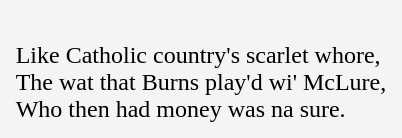<table cellpadding=10 border="0" align=center>
<tr>
<td bgcolor=#f4f4f4><br>Like Catholic country's scarlet whore,<br>
The wat that Burns play'd wi' McLure,<br>
Who then had money was na sure.<br></td>
</tr>
</table>
